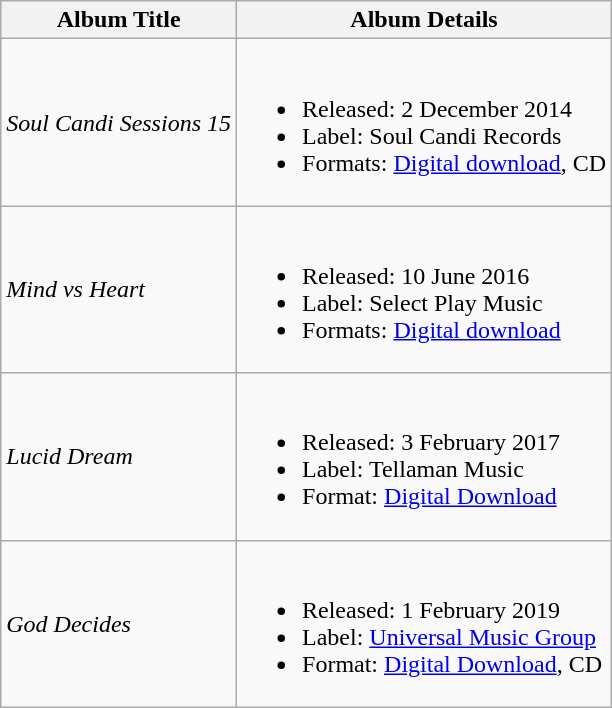<table class="wikitable">
<tr>
<th>Album Title</th>
<th>Album Details</th>
</tr>
<tr>
<td><em>Soul Candi Sessions 15</em></td>
<td><br><ul><li>Released: 2 December 2014</li><li>Label: Soul Candi Records</li><li>Formats: <a href='#'>Digital download</a>, CD</li></ul></td>
</tr>
<tr>
<td><em>Mind vs Heart</em></td>
<td><br><ul><li>Released: 10 June 2016</li><li>Label: Select Play Music</li><li>Formats: <a href='#'>Digital download</a></li></ul></td>
</tr>
<tr>
<td><em>Lucid Dream</em></td>
<td><br><ul><li>Released: 3 February 2017</li><li>Label: Tellaman Music</li><li>Format: <a href='#'>Digital Download</a></li></ul></td>
</tr>
<tr>
<td><em>God Decides</em></td>
<td><br><ul><li>Released: 1 February 2019</li><li>Label: <a href='#'>Universal Music Group</a></li><li>Format: <a href='#'>Digital Download</a>, CD</li></ul></td>
</tr>
</table>
